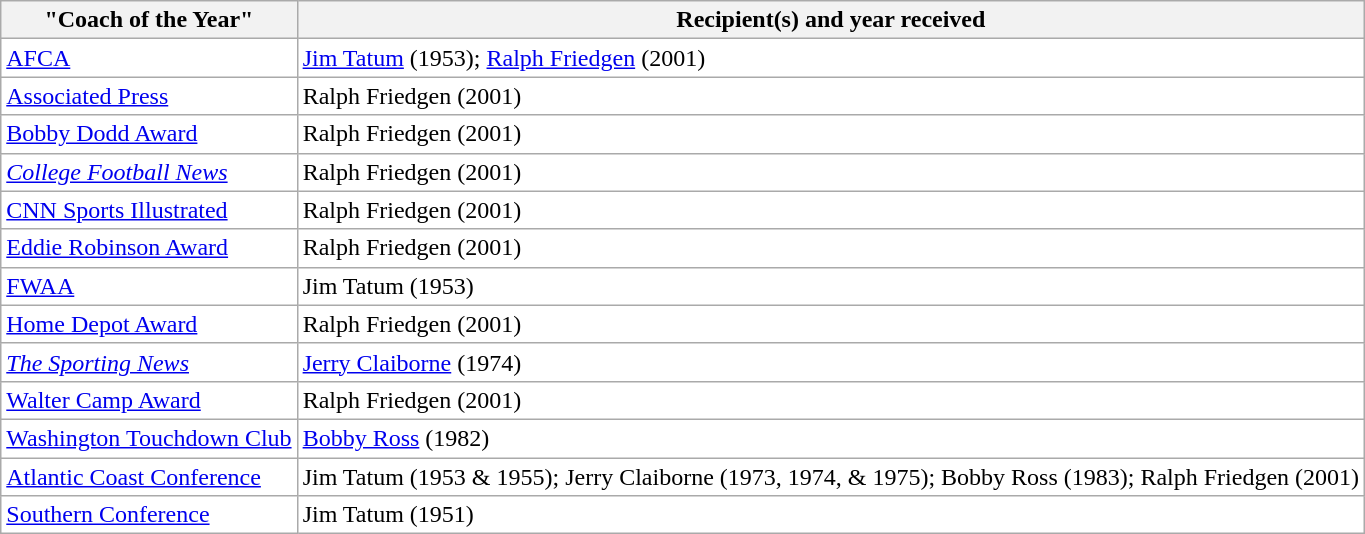<table class="wikitable" style="background: #ffffff;">
<tr>
<th width=>"Coach of the Year"</th>
<th width=>Recipient(s) and year received</th>
</tr>
<tr>
<td><a href='#'>AFCA</a></td>
<td><a href='#'>Jim Tatum</a> (1953); <a href='#'>Ralph Friedgen</a> (2001)</td>
</tr>
<tr>
<td><a href='#'>Associated Press</a></td>
<td>Ralph Friedgen (2001)</td>
</tr>
<tr>
<td><a href='#'>Bobby Dodd Award</a></td>
<td>Ralph Friedgen (2001)</td>
</tr>
<tr>
<td><em><a href='#'>College Football News</a></em></td>
<td>Ralph Friedgen (2001)</td>
</tr>
<tr>
<td><a href='#'>CNN Sports Illustrated</a></td>
<td>Ralph Friedgen (2001)</td>
</tr>
<tr>
<td><a href='#'>Eddie Robinson Award</a></td>
<td>Ralph Friedgen (2001)</td>
</tr>
<tr>
<td><a href='#'>FWAA</a></td>
<td>Jim Tatum (1953)</td>
</tr>
<tr>
<td><a href='#'>Home Depot Award</a></td>
<td>Ralph Friedgen (2001)</td>
</tr>
<tr>
<td><em><a href='#'>The Sporting News</a></em></td>
<td><a href='#'>Jerry Claiborne</a> (1974)</td>
</tr>
<tr>
<td><a href='#'>Walter Camp Award</a></td>
<td>Ralph Friedgen (2001)</td>
</tr>
<tr>
<td><a href='#'>Washington Touchdown Club</a></td>
<td><a href='#'>Bobby Ross</a> (1982)</td>
</tr>
<tr>
<td><a href='#'>Atlantic Coast Conference</a></td>
<td>Jim Tatum (1953 & 1955); Jerry Claiborne (1973, 1974, & 1975); Bobby Ross (1983); Ralph Friedgen (2001)</td>
</tr>
<tr>
<td><a href='#'>Southern Conference</a></td>
<td>Jim Tatum (1951)</td>
</tr>
</table>
